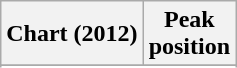<table class="wikitable sortable plainrowheaders" style="text-align:center">
<tr>
<th scope="col">Chart (2012)</th>
<th scope="col">Peak<br>position</th>
</tr>
<tr>
</tr>
<tr>
</tr>
</table>
